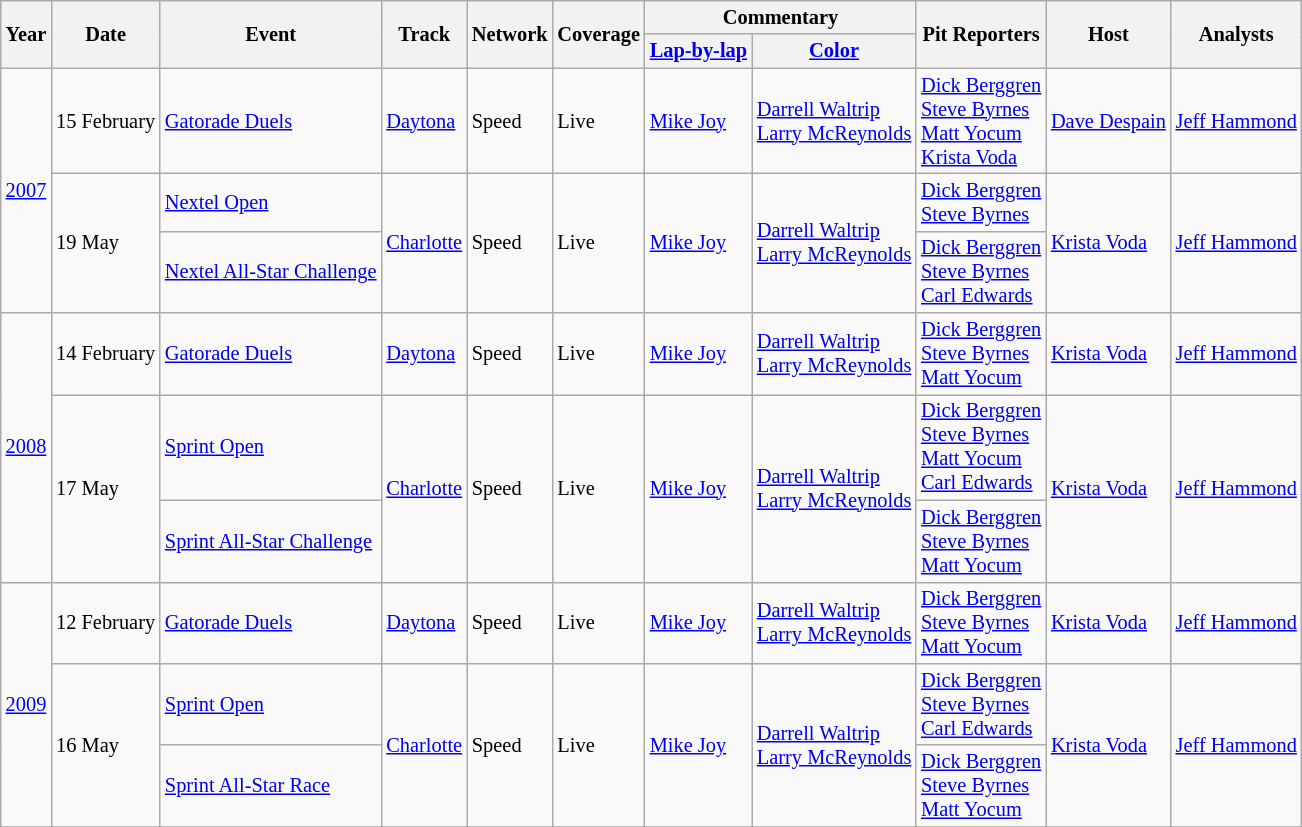<table class="wikitable" style="font-size: 85%;">
<tr>
<th rowspan=2>Year</th>
<th rowspan=2>Date</th>
<th rowspan=2>Event</th>
<th rowspan=2>Track</th>
<th rowspan=2>Network</th>
<th rowspan=2>Coverage</th>
<th colspan=2>Commentary</th>
<th rowspan=2>Pit Reporters</th>
<th rowspan=2>Host</th>
<th rowspan=2>Analysts</th>
</tr>
<tr>
<th><a href='#'>Lap-by-lap</a></th>
<th><a href='#'>Color</a></th>
</tr>
<tr>
<td rowspan=3><a href='#'>2007</a></td>
<td>15 February</td>
<td><a href='#'>Gatorade Duels</a></td>
<td><a href='#'>Daytona</a></td>
<td>Speed</td>
<td>Live</td>
<td><a href='#'>Mike Joy</a></td>
<td><a href='#'>Darrell Waltrip</a> <br> <a href='#'>Larry McReynolds</a></td>
<td><a href='#'>Dick Berggren</a> <br> <a href='#'>Steve Byrnes</a> <br> <a href='#'>Matt Yocum</a> <br> <a href='#'>Krista Voda</a></td>
<td><a href='#'>Dave Despain</a></td>
<td><a href='#'>Jeff Hammond</a></td>
</tr>
<tr>
<td rowspan=2>19 May</td>
<td><a href='#'>Nextel Open</a></td>
<td rowspan=2><a href='#'>Charlotte</a></td>
<td rowspan=2>Speed</td>
<td rowspan=2>Live</td>
<td rowspan=2><a href='#'>Mike Joy</a></td>
<td rowspan=2><a href='#'>Darrell Waltrip</a> <br> <a href='#'>Larry McReynolds</a></td>
<td><a href='#'>Dick Berggren</a> <br> <a href='#'>Steve Byrnes</a></td>
<td rowspan=2><a href='#'>Krista Voda</a></td>
<td rowspan=2><a href='#'>Jeff Hammond</a></td>
</tr>
<tr>
<td><a href='#'>Nextel All-Star Challenge</a></td>
<td><a href='#'>Dick Berggren</a> <br> <a href='#'>Steve Byrnes</a> <br> <a href='#'>Carl Edwards</a></td>
</tr>
<tr>
<td rowspan=3><a href='#'>2008</a></td>
<td>14 February</td>
<td><a href='#'>Gatorade Duels</a></td>
<td><a href='#'>Daytona</a></td>
<td>Speed</td>
<td>Live</td>
<td><a href='#'>Mike Joy</a></td>
<td><a href='#'>Darrell Waltrip</a> <br> <a href='#'>Larry McReynolds</a></td>
<td><a href='#'>Dick Berggren</a> <br> <a href='#'>Steve Byrnes</a> <br> <a href='#'>Matt Yocum</a></td>
<td><a href='#'>Krista Voda</a></td>
<td><a href='#'>Jeff Hammond</a></td>
</tr>
<tr>
<td rowspan=2>17 May</td>
<td><a href='#'>Sprint Open</a></td>
<td rowspan=2><a href='#'>Charlotte</a></td>
<td rowspan=2>Speed</td>
<td rowspan=2>Live</td>
<td rowspan=2><a href='#'>Mike Joy</a></td>
<td rowspan=2><a href='#'>Darrell Waltrip</a> <br> <a href='#'>Larry McReynolds</a></td>
<td><a href='#'>Dick Berggren</a> <br> <a href='#'>Steve Byrnes</a> <br> <a href='#'>Matt Yocum</a> <br> <a href='#'>Carl Edwards</a></td>
<td rowspan=2><a href='#'>Krista Voda</a></td>
<td rowspan=2><a href='#'>Jeff Hammond</a></td>
</tr>
<tr>
<td><a href='#'>Sprint All-Star Challenge</a></td>
<td><a href='#'>Dick Berggren</a> <br> <a href='#'>Steve Byrnes</a> <br> <a href='#'>Matt Yocum</a></td>
</tr>
<tr>
<td rowspan=3><a href='#'>2009</a></td>
<td>12 February</td>
<td><a href='#'>Gatorade Duels</a></td>
<td><a href='#'>Daytona</a></td>
<td>Speed</td>
<td>Live</td>
<td><a href='#'>Mike Joy</a></td>
<td><a href='#'>Darrell Waltrip</a> <br> <a href='#'>Larry McReynolds</a></td>
<td><a href='#'>Dick Berggren</a> <br> <a href='#'>Steve Byrnes</a> <br> <a href='#'>Matt Yocum</a></td>
<td><a href='#'>Krista Voda</a></td>
<td><a href='#'>Jeff Hammond</a></td>
</tr>
<tr>
<td rowspan=2>16 May</td>
<td><a href='#'>Sprint Open</a></td>
<td rowspan=2><a href='#'>Charlotte</a></td>
<td rowspan=2>Speed</td>
<td rowspan=2>Live</td>
<td rowspan=2><a href='#'>Mike Joy</a></td>
<td rowspan=2><a href='#'>Darrell Waltrip</a> <br> <a href='#'>Larry McReynolds</a></td>
<td><a href='#'>Dick Berggren</a> <br> <a href='#'>Steve Byrnes</a> <br> <a href='#'>Carl Edwards</a></td>
<td rowspan=2><a href='#'>Krista Voda</a></td>
<td rowspan=2><a href='#'>Jeff Hammond</a></td>
</tr>
<tr>
<td><a href='#'>Sprint All-Star Race</a></td>
<td><a href='#'>Dick Berggren</a> <br> <a href='#'>Steve Byrnes</a> <br> <a href='#'>Matt Yocum</a></td>
</tr>
<tr>
</tr>
</table>
